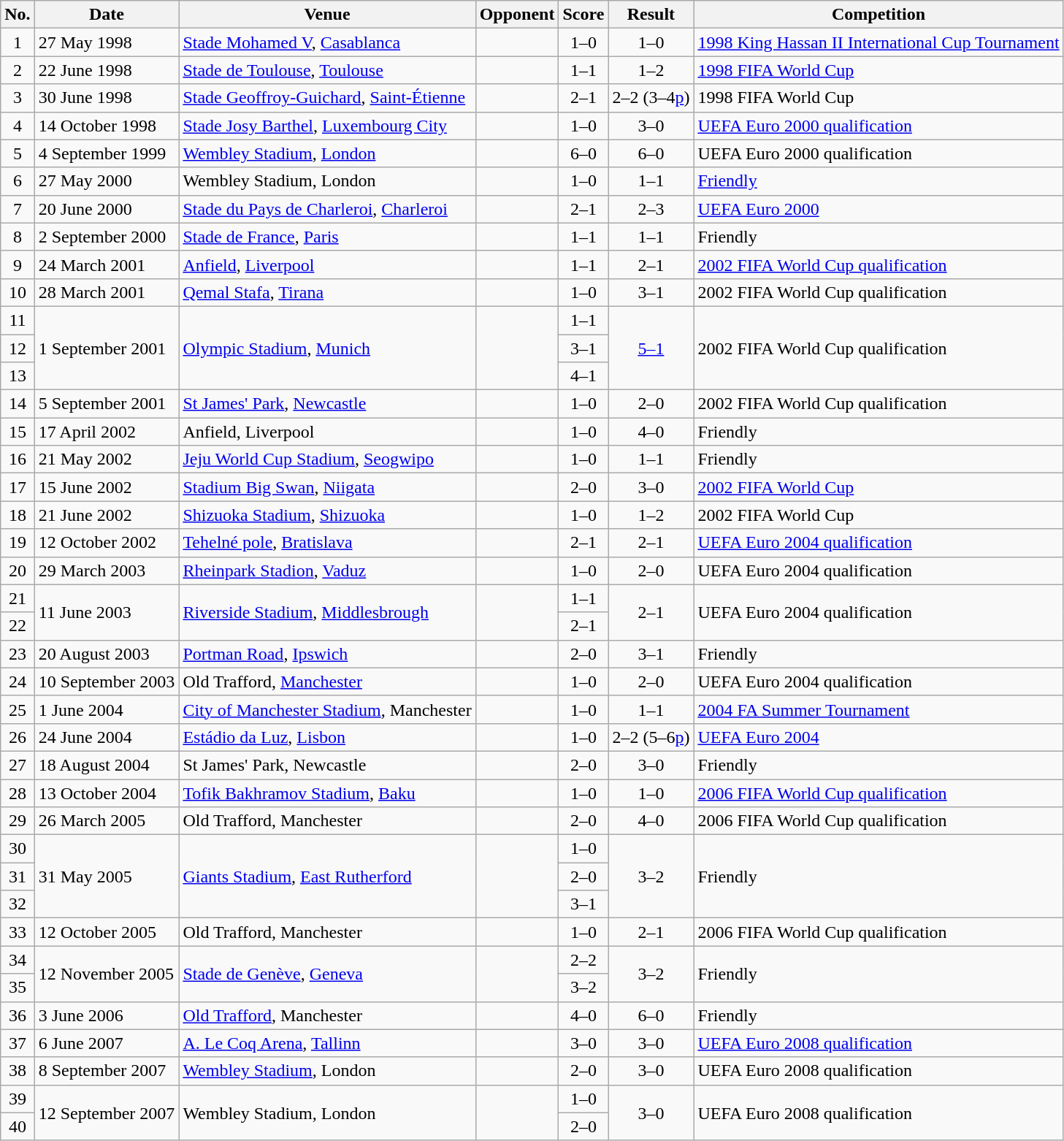<table class="wikitable sortable">
<tr>
<th scope="col">No.</th>
<th scope="col">Date</th>
<th scope="col">Venue</th>
<th scope="col">Opponent</th>
<th scope="col">Score</th>
<th scope="col">Result</th>
<th scope="col">Competition</th>
</tr>
<tr>
<td style="text-align:center">1</td>
<td>27 May 1998</td>
<td><a href='#'>Stade Mohamed V</a>, <a href='#'>Casablanca</a></td>
<td></td>
<td style="text-align:center">1–0</td>
<td style="text-align:center">1–0</td>
<td><a href='#'>1998 King Hassan II International Cup Tournament</a></td>
</tr>
<tr>
<td style="text-align:center">2</td>
<td>22 June 1998</td>
<td><a href='#'>Stade de Toulouse</a>, <a href='#'>Toulouse</a></td>
<td></td>
<td style="text-align:center">1–1</td>
<td style="text-align:center">1–2</td>
<td><a href='#'>1998 FIFA World Cup</a></td>
</tr>
<tr>
<td style="text-align:center">3</td>
<td>30 June 1998</td>
<td><a href='#'>Stade Geoffroy-Guichard</a>, <a href='#'>Saint-Étienne</a></td>
<td></td>
<td style="text-align:center">2–1</td>
<td style="text-align:center">2–2 (3–4<a href='#'>p</a>)</td>
<td>1998 FIFA World Cup</td>
</tr>
<tr>
<td style="text-align:center">4</td>
<td>14 October 1998</td>
<td><a href='#'>Stade Josy Barthel</a>, <a href='#'>Luxembourg City</a></td>
<td></td>
<td style="text-align:center">1–0</td>
<td style="text-align:center">3–0</td>
<td><a href='#'>UEFA Euro 2000 qualification</a></td>
</tr>
<tr>
<td style="text-align:center">5</td>
<td>4 September 1999</td>
<td><a href='#'>Wembley Stadium</a>, <a href='#'>London</a></td>
<td></td>
<td style="text-align:center">6–0</td>
<td style="text-align:center">6–0</td>
<td>UEFA Euro 2000 qualification</td>
</tr>
<tr>
<td style="text-align:center">6</td>
<td>27 May 2000</td>
<td>Wembley Stadium, London</td>
<td></td>
<td style="text-align:center">1–0</td>
<td style="text-align:center">1–1</td>
<td><a href='#'>Friendly</a></td>
</tr>
<tr>
<td style="text-align:center">7</td>
<td>20 June 2000</td>
<td><a href='#'>Stade du Pays de Charleroi</a>, <a href='#'>Charleroi</a></td>
<td></td>
<td style="text-align:center">2–1</td>
<td style="text-align:center">2–3</td>
<td><a href='#'>UEFA Euro 2000</a></td>
</tr>
<tr>
<td style="text-align:center">8</td>
<td>2 September 2000</td>
<td><a href='#'>Stade de France</a>, <a href='#'>Paris</a></td>
<td></td>
<td style="text-align:center">1–1</td>
<td style="text-align:center">1–1</td>
<td>Friendly</td>
</tr>
<tr>
<td style="text-align:center">9</td>
<td>24 March 2001</td>
<td><a href='#'>Anfield</a>, <a href='#'>Liverpool</a></td>
<td></td>
<td style="text-align:center">1–1</td>
<td style="text-align:center">2–1</td>
<td><a href='#'>2002 FIFA World Cup qualification</a></td>
</tr>
<tr>
<td style="text-align:center">10</td>
<td>28 March 2001</td>
<td><a href='#'>Qemal Stafa</a>, <a href='#'>Tirana</a></td>
<td></td>
<td style="text-align:center">1–0</td>
<td style="text-align:center">3–1</td>
<td>2002 FIFA World Cup qualification</td>
</tr>
<tr>
<td style="text-align:center">11</td>
<td rowspan="3">1 September 2001</td>
<td rowspan="3"><a href='#'>Olympic Stadium</a>, <a href='#'>Munich</a></td>
<td rowspan="3"></td>
<td style="text-align:center">1–1</td>
<td rowspan="3" style="text-align:center"><a href='#'>5–1</a></td>
<td rowspan="3">2002 FIFA World Cup qualification</td>
</tr>
<tr>
<td style="text-align:center">12</td>
<td style="text-align:center">3–1</td>
</tr>
<tr>
<td style="text-align:center">13</td>
<td style="text-align:center">4–1</td>
</tr>
<tr>
<td style="text-align:center">14</td>
<td>5 September 2001</td>
<td><a href='#'>St James' Park</a>, <a href='#'>Newcastle</a></td>
<td></td>
<td style="text-align:center">1–0</td>
<td style="text-align:center">2–0</td>
<td>2002 FIFA World Cup qualification</td>
</tr>
<tr>
<td style="text-align:center">15</td>
<td>17 April 2002</td>
<td>Anfield, Liverpool</td>
<td></td>
<td style="text-align:center">1–0</td>
<td style="text-align:center">4–0</td>
<td>Friendly</td>
</tr>
<tr>
<td style="text-align:center">16</td>
<td>21 May 2002</td>
<td><a href='#'>Jeju World Cup Stadium</a>, <a href='#'>Seogwipo</a></td>
<td></td>
<td style="text-align:center">1–0</td>
<td style="text-align:center">1–1</td>
<td>Friendly</td>
</tr>
<tr>
<td style="text-align:center">17</td>
<td>15 June 2002</td>
<td><a href='#'>Stadium Big Swan</a>, <a href='#'>Niigata</a></td>
<td></td>
<td style="text-align:center">2–0</td>
<td style="text-align:center">3–0</td>
<td><a href='#'>2002 FIFA World Cup</a></td>
</tr>
<tr>
<td style="text-align:center">18</td>
<td>21 June 2002</td>
<td><a href='#'>Shizuoka Stadium</a>, <a href='#'>Shizuoka</a></td>
<td></td>
<td style="text-align:center">1–0</td>
<td style="text-align:center">1–2</td>
<td>2002 FIFA World Cup</td>
</tr>
<tr>
<td style="text-align:center">19</td>
<td>12 October 2002</td>
<td><a href='#'>Tehelné pole</a>, <a href='#'>Bratislava</a></td>
<td></td>
<td style="text-align:center">2–1</td>
<td style="text-align:center">2–1</td>
<td><a href='#'>UEFA Euro 2004 qualification</a></td>
</tr>
<tr>
<td style="text-align:center">20</td>
<td>29 March 2003</td>
<td><a href='#'>Rheinpark Stadion</a>, <a href='#'>Vaduz</a></td>
<td></td>
<td style="text-align:center">1–0</td>
<td style="text-align:center">2–0</td>
<td>UEFA Euro 2004 qualification</td>
</tr>
<tr>
<td style="text-align:center">21</td>
<td rowspan="2">11 June 2003</td>
<td rowspan="2"><a href='#'>Riverside Stadium</a>, <a href='#'>Middlesbrough</a></td>
<td rowspan="2"></td>
<td style="text-align:center">1–1</td>
<td rowspan="2" style="text-align:center">2–1</td>
<td rowspan="2">UEFA Euro 2004 qualification</td>
</tr>
<tr>
<td style="text-align:center">22</td>
<td style="text-align:center">2–1</td>
</tr>
<tr>
<td style="text-align:center">23</td>
<td>20 August 2003</td>
<td><a href='#'>Portman Road</a>, <a href='#'>Ipswich</a></td>
<td></td>
<td style="text-align:center">2–0</td>
<td style="text-align:center">3–1</td>
<td>Friendly</td>
</tr>
<tr>
<td style="text-align:center">24</td>
<td>10 September 2003</td>
<td>Old Trafford, <a href='#'>Manchester</a></td>
<td></td>
<td style="text-align:center">1–0</td>
<td style="text-align:center">2–0</td>
<td>UEFA Euro 2004 qualification</td>
</tr>
<tr>
<td style="text-align:center">25</td>
<td>1 June 2004</td>
<td><a href='#'>City of Manchester Stadium</a>, Manchester</td>
<td></td>
<td style="text-align:center">1–0</td>
<td style="text-align:center">1–1</td>
<td><a href='#'>2004 FA Summer Tournament</a></td>
</tr>
<tr>
<td style="text-align:center">26</td>
<td>24 June 2004</td>
<td><a href='#'>Estádio da Luz</a>, <a href='#'>Lisbon</a></td>
<td></td>
<td style="text-align:center">1–0</td>
<td style="text-align:center">2–2 (5–6<a href='#'>p</a>)</td>
<td><a href='#'>UEFA Euro 2004</a></td>
</tr>
<tr>
<td style="text-align:center">27</td>
<td>18 August 2004</td>
<td>St James' Park, Newcastle</td>
<td></td>
<td style="text-align:center">2–0</td>
<td style="text-align:center">3–0</td>
<td>Friendly</td>
</tr>
<tr>
<td style="text-align:center">28</td>
<td>13 October 2004</td>
<td><a href='#'>Tofik Bakhramov Stadium</a>, <a href='#'>Baku</a></td>
<td></td>
<td style="text-align:center">1–0</td>
<td style="text-align:center">1–0</td>
<td><a href='#'>2006 FIFA World Cup qualification</a></td>
</tr>
<tr>
<td style="text-align:center">29</td>
<td>26 March 2005</td>
<td>Old Trafford, Manchester</td>
<td></td>
<td style="text-align:center">2–0</td>
<td style="text-align:center">4–0</td>
<td>2006 FIFA World Cup qualification</td>
</tr>
<tr>
<td style="text-align:center">30</td>
<td rowspan="3">31 May 2005</td>
<td rowspan="3"><a href='#'>Giants Stadium</a>, <a href='#'>East Rutherford</a></td>
<td rowspan="3"></td>
<td style="text-align:center">1–0</td>
<td rowspan="3" style="text-align:center">3–2</td>
<td rowspan="3">Friendly</td>
</tr>
<tr>
<td style="text-align:center">31</td>
<td style="text-align:center">2–0</td>
</tr>
<tr>
<td style="text-align:center">32</td>
<td style="text-align:center">3–1</td>
</tr>
<tr>
<td style="text-align:center">33</td>
<td>12 October 2005</td>
<td>Old Trafford, Manchester</td>
<td></td>
<td style="text-align:center">1–0</td>
<td style="text-align:center">2–1</td>
<td>2006 FIFA World Cup qualification</td>
</tr>
<tr>
<td style="text-align:center">34</td>
<td rowspan="2">12 November 2005</td>
<td rowspan="2"><a href='#'>Stade de Genève</a>, <a href='#'>Geneva</a></td>
<td rowspan="2"></td>
<td style="text-align:center">2–2</td>
<td rowspan="2" style="text-align:center">3–2</td>
<td rowspan="2">Friendly</td>
</tr>
<tr>
<td style="text-align:center">35</td>
<td style="text-align:center">3–2</td>
</tr>
<tr>
<td style="text-align:center">36</td>
<td>3 June 2006</td>
<td><a href='#'>Old Trafford</a>, Manchester</td>
<td></td>
<td style="text-align:center">4–0</td>
<td style="text-align:center">6–0</td>
<td>Friendly</td>
</tr>
<tr>
<td style="text-align:center">37</td>
<td>6 June 2007</td>
<td><a href='#'>A. Le Coq Arena</a>, <a href='#'>Tallinn</a></td>
<td></td>
<td style="text-align:center">3–0</td>
<td style="text-align:center">3–0</td>
<td><a href='#'>UEFA Euro 2008 qualification</a></td>
</tr>
<tr>
<td style="text-align:center">38</td>
<td>8 September 2007</td>
<td><a href='#'>Wembley Stadium</a>, London</td>
<td></td>
<td style="text-align:center">2–0</td>
<td style="text-align:center">3–0</td>
<td>UEFA Euro 2008 qualification</td>
</tr>
<tr>
<td style="text-align:center">39</td>
<td rowspan="2">12 September 2007</td>
<td rowspan="2">Wembley Stadium, London</td>
<td rowspan="2"></td>
<td style="text-align:center">1–0</td>
<td rowspan="2" style="text-align:center">3–0</td>
<td rowspan="2">UEFA Euro 2008 qualification</td>
</tr>
<tr>
<td style="text-align:center">40</td>
<td style="text-align:center">2–0</td>
</tr>
</table>
